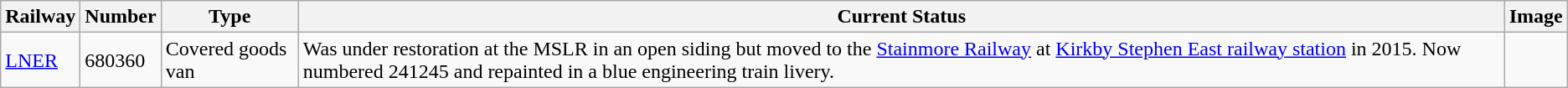<table class="wikitable">
<tr>
<th>Railway</th>
<th>Number</th>
<th>Type</th>
<th>Current Status</th>
<th>Image</th>
</tr>
<tr>
<td><a href='#'>LNER</a></td>
<td>680360</td>
<td>Covered goods van</td>
<td>Was under restoration at the MSLR in an open siding but moved to the <a href='#'>Stainmore Railway</a> at <a href='#'>Kirkby Stephen East railway station</a> in 2015. Now numbered 241245 and repainted in a blue engineering train livery.</td>
<td><br></td>
</tr>
</table>
